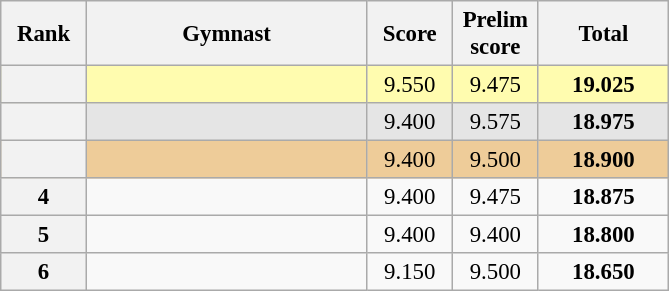<table class="wikitable sortable" style="text-align:center; font-size:95%">
<tr>
<th scope="col" style="width:50px;">Rank</th>
<th scope="col" style="width:180px;">Gymnast</th>
<th scope="col" style="width:50px;">Score</th>
<th scope="col" style="width:50px;">Prelim score</th>
<th scope="col" style="width:80px;">Total</th>
</tr>
<tr style="background:#fffcaf;">
<th scope=row style="text-align:center"></th>
<td style="text-align:left;"></td>
<td>9.550</td>
<td>9.475</td>
<td><strong>19.025</strong></td>
</tr>
<tr style="background:#e5e5e5;">
<th scope=row style="text-align:center"></th>
<td style="text-align:left;"></td>
<td>9.400</td>
<td>9.575</td>
<td><strong>18.975</strong></td>
</tr>
<tr style="background:#ec9;">
<th scope=row style="text-align:center"></th>
<td style="text-align:left;"></td>
<td>9.400</td>
<td>9.500</td>
<td><strong>18.900</strong></td>
</tr>
<tr>
<th scope=row style="text-align:center">4</th>
<td style="text-align:left;"></td>
<td>9.400</td>
<td>9.475</td>
<td><strong>18.875</strong></td>
</tr>
<tr>
<th scope=row style="text-align:center">5</th>
<td style="text-align:left;"></td>
<td>9.400</td>
<td>9.400</td>
<td><strong>18.800</strong></td>
</tr>
<tr>
<th scope=row style="text-align:center">6</th>
<td style="text-align:left;"></td>
<td>9.150</td>
<td>9.500</td>
<td><strong>18.650</strong></td>
</tr>
</table>
